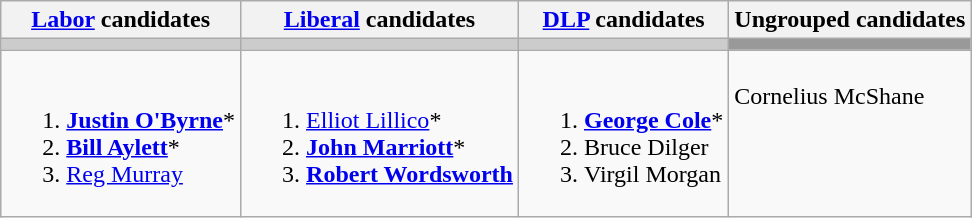<table class="wikitable">
<tr>
<th><a href='#'>Labor</a> candidates</th>
<th><a href='#'>Liberal</a> candidates</th>
<th><a href='#'>DLP</a> candidates</th>
<th>Ungrouped candidates</th>
</tr>
<tr bgcolor="#cccccc">
<td></td>
<td></td>
<td></td>
<td bgcolor="#999999"></td>
</tr>
<tr>
<td><br><ol><li><strong><a href='#'>Justin O'Byrne</a></strong>*</li><li><strong><a href='#'>Bill Aylett</a></strong>*</li><li><a href='#'>Reg Murray</a></li></ol></td>
<td><br><ol><li><a href='#'>Elliot Lillico</a>*</li><li><strong><a href='#'>John Marriott</a></strong>*</li><li><strong><a href='#'>Robert Wordsworth</a></strong></li></ol></td>
<td><br><ol><li><strong><a href='#'>George Cole</a></strong>*</li><li>Bruce Dilger</li><li>Virgil Morgan</li></ol></td>
<td valign=top><br>Cornelius McShane</td>
</tr>
</table>
